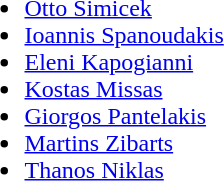<table>
<tr style="vertical-align: top;">
<td><br><ul><li> <a href='#'>Otto Simicek</a></li><li> <a href='#'>Ioannis Spanoudakis</a></li><li> <a href='#'>Eleni Kapogianni</a></li><li> <a href='#'>Kostas Missas</a></li><li> <a href='#'>Giorgos Pantelakis</a></li><li> <a href='#'>Martins Zibarts</a></li><li> <a href='#'>Thanos Niklas</a></li></ul></td>
</tr>
</table>
